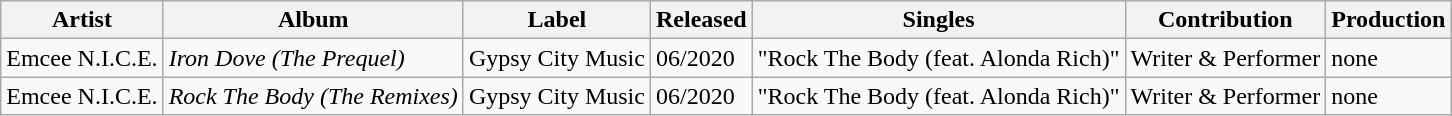<table class="wikitable">
<tr>
<th>Artist</th>
<th>Album</th>
<th>Label</th>
<th>Released</th>
<th>Singles</th>
<th>Contribution</th>
<th>Production</th>
</tr>
<tr>
<td>Emcee N.I.C.E.</td>
<td><em>Iron Dove (The Prequel)</em></td>
<td>Gypsy City Music</td>
<td>06/2020</td>
<td>"Rock The Body (feat. Alonda Rich)"</td>
<td>Writer & Performer</td>
<td>none</td>
</tr>
<tr>
<td>Emcee N.I.C.E.</td>
<td><em>Rock The Body (The Remixes)</em></td>
<td>Gypsy City Music</td>
<td>06/2020</td>
<td>"Rock The Body (feat. Alonda Rich)"</td>
<td>Writer & Performer</td>
<td>none</td>
</tr>
</table>
